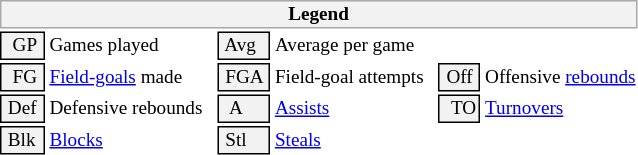<table class="toccolours" style="font-size: 80%; white-space: nowrap;">
<tr>
<th colspan="6" style="background-color: #F2F2F2; border: 1px solid #AAAAAA;">Legend</th>
</tr>
<tr>
<td style="background-color: #F2F2F2; border: 1px solid black;">  GP </td>
<td>Games played</td>
<td style="background-color: #F2F2F2; border: 1px solid black"> Avg </td>
<td>Average per game</td>
</tr>
<tr>
<td style="background-color: #F2F2F2; border: 1px solid black">  FG </td>
<td style="padding-right: 8px"><a href='#'>Field-goals</a> made</td>
<td style="background-color: #F2F2F2; border: 1px solid black"> FGA </td>
<td style="padding-right: 8px">Field-goal attempts</td>
<td style="background-color: #F2F2F2; border: 1px solid black;"> Off </td>
<td>Offensive <a href='#'>rebounds</a></td>
</tr>
<tr>
<td style="background-color: #F2F2F2; border: 1px solid black;"> Def </td>
<td style="padding-right: 8px">Defensive rebounds</td>
<td style="background-color: #F2F2F2; border: 1px solid black">  A </td>
<td style="padding-right: 8px"><a href='#'>Assists</a></td>
<td style="background-color: #F2F2F2; border: 1px solid black">  TO</td>
<td><a href='#'>Turnovers</a></td>
</tr>
<tr>
<td style="background-color: #F2F2F2; border: 1px solid black;"> Blk </td>
<td><a href='#'>Blocks</a></td>
<td style="background-color: #F2F2F2; border: 1px solid black"> Stl </td>
<td><a href='#'>Steals</a></td>
</tr>
<tr>
</tr>
</table>
